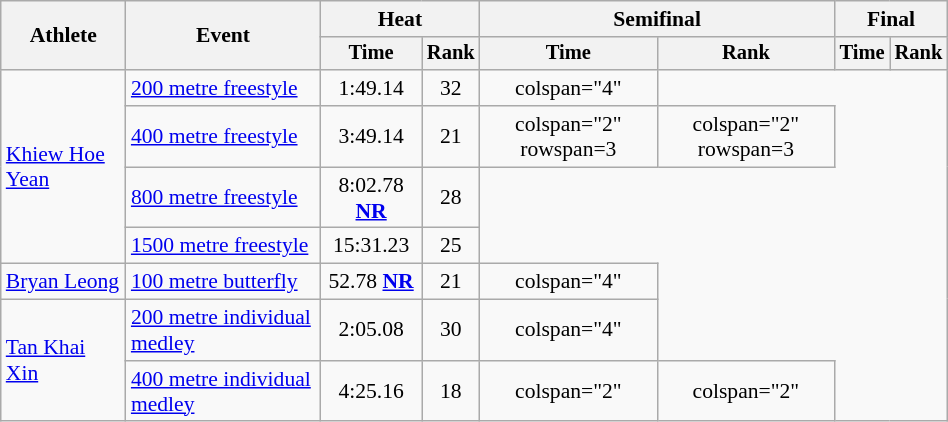<table class="wikitable" style="text-align:center; font-size:90%; width:50%;">
<tr>
<th rowspan="2">Athlete</th>
<th rowspan="2">Event</th>
<th colspan="2">Heat</th>
<th colspan="2">Semifinal</th>
<th colspan="2">Final</th>
</tr>
<tr style="font-size:95%">
<th>Time</th>
<th>Rank</th>
<th>Time</th>
<th>Rank</th>
<th>Time</th>
<th>Rank</th>
</tr>
<tr align=center>
<td align=left rowspan=4><a href='#'>Khiew Hoe Yean</a></td>
<td align=left><a href='#'>200 metre freestyle</a></td>
<td>1:49.14</td>
<td>32</td>
<td>colspan="4" </td>
</tr>
<tr align=center>
<td align=left><a href='#'>400 metre freestyle</a></td>
<td>3:49.14</td>
<td>21</td>
<td>colspan="2" rowspan=3 </td>
<td>colspan="2" rowspan=3 </td>
</tr>
<tr align=center>
<td align=left><a href='#'>800 metre freestyle</a></td>
<td>8:02.78 <strong><a href='#'>NR</a></strong></td>
<td>28</td>
</tr>
<tr align=center>
<td align=left><a href='#'>1500 metre freestyle</a></td>
<td>15:31.23</td>
<td>25</td>
</tr>
<tr align=center>
<td align=left><a href='#'>Bryan Leong</a></td>
<td align=left><a href='#'>100 metre butterfly</a></td>
<td>52.78 <strong><a href='#'>NR</a></strong></td>
<td>21</td>
<td>colspan="4" </td>
</tr>
<tr align=center>
<td align=left rowspan=2><a href='#'>Tan Khai Xin</a></td>
<td align=left><a href='#'>200 metre individual medley</a></td>
<td>2:05.08</td>
<td>30</td>
<td>colspan="4" </td>
</tr>
<tr align=center>
<td align=left><a href='#'>400 metre individual medley</a></td>
<td>4:25.16</td>
<td>18</td>
<td>colspan="2" </td>
<td>colspan="2"  </td>
</tr>
</table>
